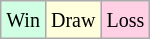<table class="wikitable">
<tr>
<td style="background-color: #d0ffe3;"><small>Win</small></td>
<td style="background-color: #ffffdd;"><small>Draw</small></td>
<td style="background-color: #ffd0e3;"><small>Loss</small></td>
</tr>
</table>
